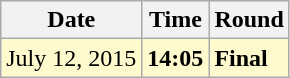<table class="wikitable">
<tr>
<th>Date</th>
<th>Time</th>
<th>Round</th>
</tr>
<tr style=background:lemonchiffon>
<td>July 12, 2015</td>
<td><strong>14:05</strong></td>
<td><strong>Final</strong></td>
</tr>
</table>
